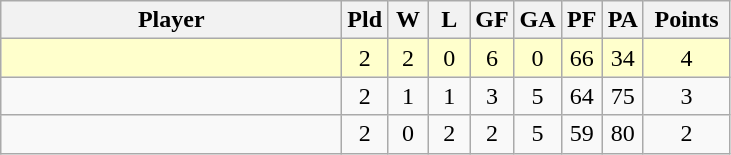<table class=wikitable style="text-align:center;">
<tr>
<th width=220>Player</th>
<th width=20>Pld</th>
<th width=20>W</th>
<th width=20>L</th>
<th width=20>GF</th>
<th width=20>GA</th>
<th width=20>PF</th>
<th width=20>PA</th>
<th width=50>Points</th>
</tr>
<tr bgcolor=#ffffcc>
<td style="text-align:left;"></td>
<td>2</td>
<td>2</td>
<td>0</td>
<td>6</td>
<td>0</td>
<td>66</td>
<td>34</td>
<td>4</td>
</tr>
<tr>
<td style="text-align:left;"></td>
<td>2</td>
<td>1</td>
<td>1</td>
<td>3</td>
<td>5</td>
<td>64</td>
<td>75</td>
<td>3</td>
</tr>
<tr>
<td style="text-align:left;"></td>
<td>2</td>
<td>0</td>
<td>2</td>
<td>2</td>
<td>5</td>
<td>59</td>
<td>80</td>
<td>2</td>
</tr>
</table>
